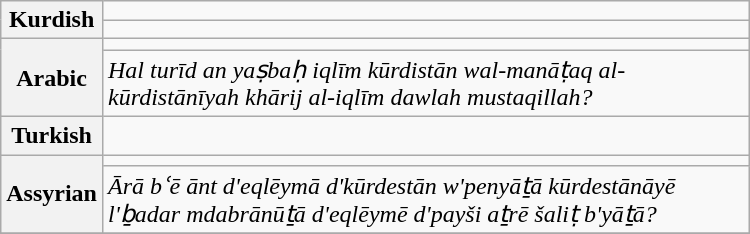<table class="wikitable" style="width:500px;">
<tr>
<th rowspan="2">Kurdish</th>
<td style="text-align:right;"></td>
</tr>
<tr>
<td><em></em></td>
</tr>
<tr>
<th rowspan="2">Arabic</th>
<td style="text-align:right;"></td>
</tr>
<tr>
<td><em>Hal turīd an yaṣbaḥ iqlīm kūrdistān wal-manāṭaq al-kūrdistānīyah khārij al-iqlīm dawlah mustaqillah?</em></td>
</tr>
<tr>
<th>Turkish</th>
<td></td>
</tr>
<tr>
<th rowspan="2">Assyrian</th>
<td style="text-align:right;"></td>
</tr>
<tr>
<td><em>Ārā bʿē ānt d'eqlēymā d'kūrdestān w'penyāṯā kūrdestānāyē l'ḇadar mdabrānūṯā d'eqlēymē d'payši aṯrē šaliṭ b'yāṯā?</em></td>
</tr>
<tr>
</tr>
</table>
